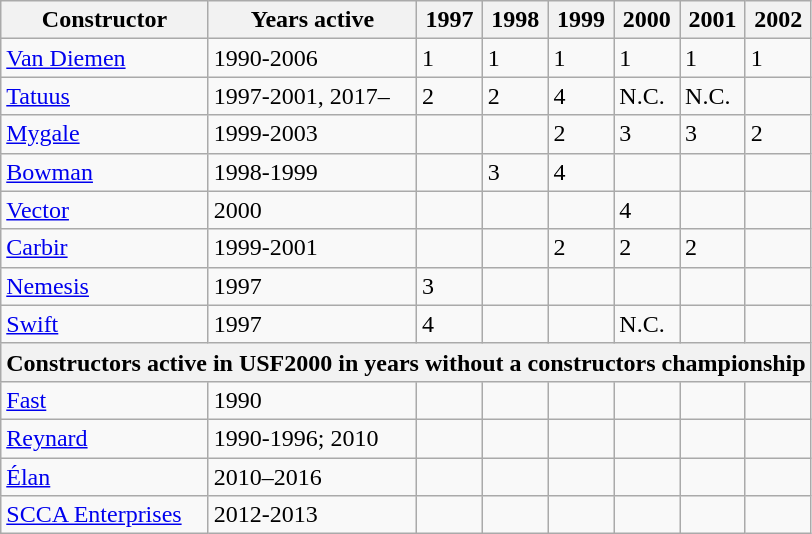<table class="wikitable">
<tr>
<th>Constructor</th>
<th>Years active</th>
<th>1997</th>
<th>1998</th>
<th>1999</th>
<th>2000</th>
<th>2001</th>
<th>2002</th>
</tr>
<tr>
<td><a href='#'>Van Diemen</a></td>
<td>1990-2006</td>
<td>1</td>
<td>1</td>
<td>1</td>
<td>1</td>
<td>1</td>
<td>1</td>
</tr>
<tr>
<td><a href='#'>Tatuus</a></td>
<td>1997-2001, 2017–</td>
<td>2</td>
<td>2</td>
<td>4</td>
<td>N.C.</td>
<td>N.C.</td>
<td></td>
</tr>
<tr>
<td><a href='#'>Mygale</a></td>
<td>1999-2003</td>
<td></td>
<td></td>
<td>2</td>
<td>3</td>
<td>3</td>
<td>2</td>
</tr>
<tr>
<td><a href='#'>Bowman</a></td>
<td>1998-1999</td>
<td></td>
<td>3</td>
<td>4</td>
<td></td>
<td></td>
<td></td>
</tr>
<tr>
<td><a href='#'>Vector</a></td>
<td>2000</td>
<td></td>
<td></td>
<td></td>
<td>4</td>
<td></td>
<td></td>
</tr>
<tr>
<td><a href='#'>Carbir</a></td>
<td>1999-2001</td>
<td></td>
<td></td>
<td>2</td>
<td>2</td>
<td>2</td>
<td></td>
</tr>
<tr>
<td><a href='#'>Nemesis</a></td>
<td>1997</td>
<td>3</td>
<td></td>
<td></td>
<td></td>
<td></td>
<td></td>
</tr>
<tr>
<td><a href='#'>Swift</a></td>
<td>1997</td>
<td>4</td>
<td></td>
<td></td>
<td>N.C.</td>
<td></td>
<td></td>
</tr>
<tr>
<th colspan=8>Constructors active in USF2000 in years without a constructors championship</th>
</tr>
<tr>
<td><a href='#'>Fast</a></td>
<td>1990</td>
<td></td>
<td></td>
<td></td>
<td></td>
<td></td>
<td></td>
</tr>
<tr>
<td><a href='#'>Reynard</a></td>
<td>1990-1996; 2010</td>
<td></td>
<td></td>
<td></td>
<td></td>
<td></td>
<td></td>
</tr>
<tr>
<td><a href='#'>Élan</a></td>
<td>2010–2016</td>
<td></td>
<td></td>
<td></td>
<td></td>
<td></td>
<td></td>
</tr>
<tr>
<td><a href='#'>SCCA Enterprises</a></td>
<td>2012-2013</td>
<td></td>
<td></td>
<td></td>
<td></td>
<td></td>
<td></td>
</tr>
</table>
